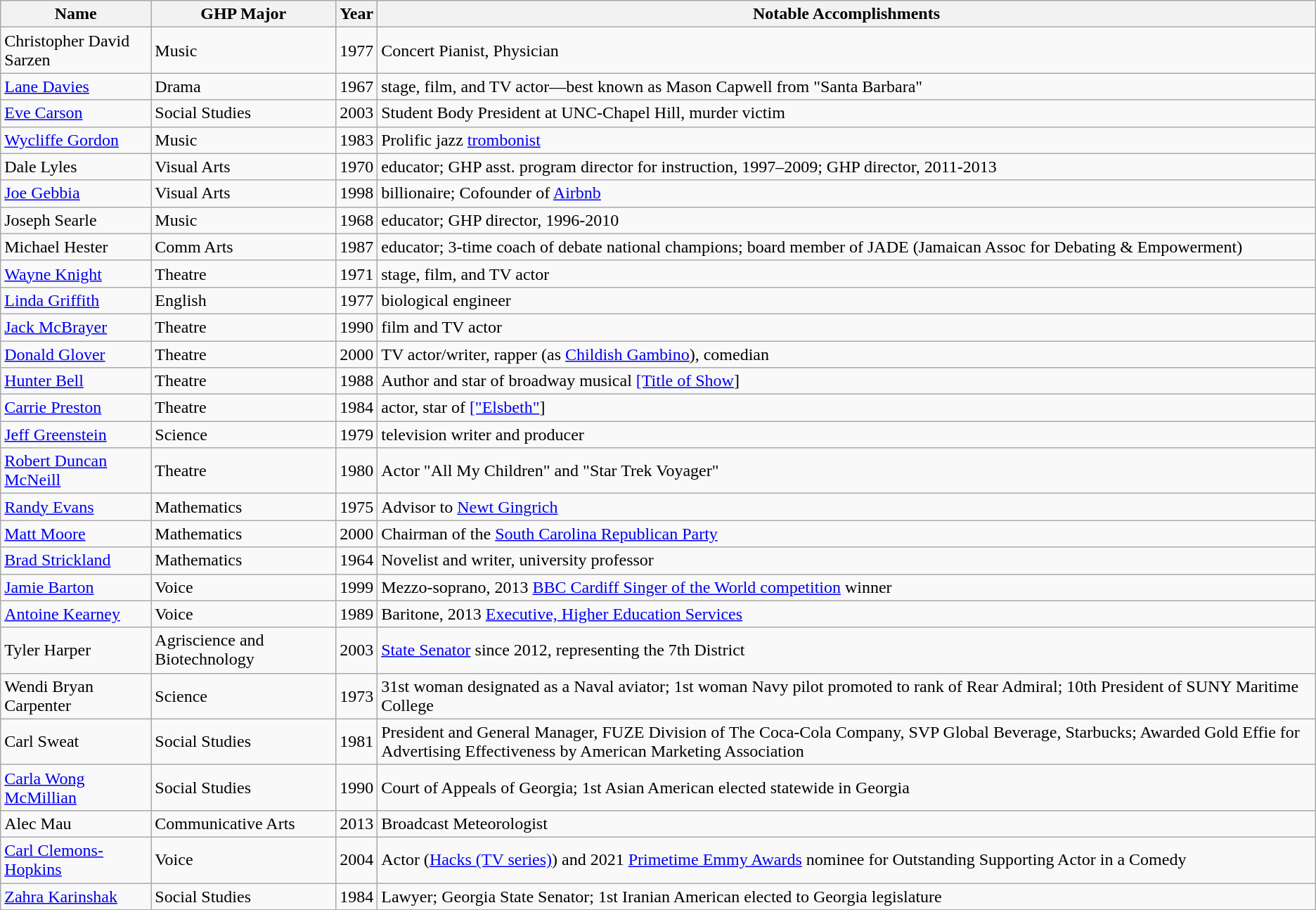<table class="wikitable sortable">
<tr>
<th>Name</th>
<th>GHP Major</th>
<th>Year</th>
<th>Notable Accomplishments</th>
</tr>
<tr>
<td>Christopher David Sarzen</td>
<td>Music</td>
<td>1977</td>
<td>Concert Pianist, Physician</td>
</tr>
<tr>
<td><a href='#'>Lane Davies</a></td>
<td>Drama</td>
<td>1967</td>
<td>stage, film, and TV actor—best known as Mason Capwell from "Santa Barbara"</td>
</tr>
<tr>
<td><a href='#'>Eve Carson</a></td>
<td>Social Studies</td>
<td>2003</td>
<td>Student Body President at UNC-Chapel Hill, murder victim</td>
</tr>
<tr>
<td><a href='#'>Wycliffe Gordon</a></td>
<td>Music</td>
<td>1983</td>
<td>Prolific jazz <a href='#'>trombonist</a></td>
</tr>
<tr>
<td>Dale Lyles</td>
<td>Visual Arts</td>
<td>1970</td>
<td>educator; GHP asst. program director for instruction, 1997–2009; GHP director, 2011-2013</td>
</tr>
<tr>
<td><a href='#'>Joe Gebbia</a></td>
<td>Visual Arts</td>
<td>1998</td>
<td>billionaire; Cofounder of <a href='#'>Airbnb</a></td>
</tr>
<tr>
<td>Joseph Searle</td>
<td>Music</td>
<td>1968</td>
<td>educator; GHP director, 1996-2010</td>
</tr>
<tr>
<td>Michael Hester</td>
<td>Comm Arts</td>
<td>1987</td>
<td>educator; 3-time coach of debate national champions; board member of JADE (Jamaican Assoc for Debating & Empowerment)</td>
</tr>
<tr>
<td><a href='#'>Wayne Knight</a></td>
<td>Theatre</td>
<td>1971</td>
<td>stage, film, and TV actor</td>
</tr>
<tr>
<td><a href='#'>Linda Griffith</a></td>
<td>English</td>
<td>1977</td>
<td>biological engineer</td>
</tr>
<tr>
<td><a href='#'>Jack McBrayer</a></td>
<td>Theatre</td>
<td>1990</td>
<td>film and TV actor</td>
</tr>
<tr>
<td><a href='#'>Donald Glover</a></td>
<td>Theatre</td>
<td>2000</td>
<td>TV actor/writer, rapper (as <a href='#'>Childish Gambino</a>), comedian</td>
</tr>
<tr>
<td><a href='#'>Hunter Bell</a></td>
<td>Theatre</td>
<td>1988</td>
<td>Author and star of broadway musical <a href='#'>[Title of Show</a>]</td>
</tr>
<tr>
<td><a href='#'>Carrie Preston</a></td>
<td>Theatre</td>
<td>1984</td>
<td>actor, star of <a href='#'>["Elsbeth"</a>]</td>
</tr>
<tr>
<td><a href='#'>Jeff Greenstein</a></td>
<td>Science</td>
<td>1979</td>
<td>television writer and producer</td>
</tr>
<tr>
<td><a href='#'>Robert Duncan McNeill</a></td>
<td>Theatre</td>
<td>1980</td>
<td>Actor "All My Children" and "Star Trek Voyager"</td>
</tr>
<tr>
<td><a href='#'>Randy Evans</a></td>
<td>Mathematics</td>
<td>1975</td>
<td>Advisor to <a href='#'>Newt Gingrich</a></td>
</tr>
<tr>
<td><a href='#'>Matt Moore</a></td>
<td>Mathematics</td>
<td>2000</td>
<td>Chairman of the <a href='#'>South Carolina Republican Party</a></td>
</tr>
<tr>
<td><a href='#'>Brad Strickland</a></td>
<td>Mathematics</td>
<td>1964</td>
<td>Novelist and writer, university professor</td>
</tr>
<tr>
<td><a href='#'>Jamie Barton</a></td>
<td>Voice</td>
<td>1999</td>
<td>Mezzo-soprano, 2013 <a href='#'>BBC Cardiff Singer of the World competition</a> winner</td>
</tr>
<tr>
<td><a href='#'>Antoine Kearney</a></td>
<td>Voice</td>
<td>1989</td>
<td>Baritone, 2013 <a href='#'>Executive, Higher Education Services</a></td>
</tr>
<tr>
<td>Tyler Harper</td>
<td>Agriscience and Biotechnology</td>
<td>2003</td>
<td><a href='#'>State Senator</a> since 2012, representing the 7th District</td>
</tr>
<tr>
<td>Wendi Bryan Carpenter</td>
<td>Science</td>
<td>1973</td>
<td>31st woman designated as a Naval aviator; 1st woman Navy pilot promoted to rank of Rear Admiral; 10th President of SUNY Maritime College</td>
</tr>
<tr>
<td>Carl Sweat</td>
<td>Social Studies</td>
<td>1981</td>
<td>President and General Manager, FUZE Division of The Coca-Cola Company, SVP Global Beverage, Starbucks; Awarded Gold Effie for Advertising Effectiveness by American Marketing Association</td>
</tr>
<tr>
<td><a href='#'>Carla Wong McMillian</a></td>
<td>Social Studies</td>
<td>1990</td>
<td>Court of Appeals of Georgia; 1st Asian American elected statewide in Georgia</td>
</tr>
<tr>
<td>Alec Mau</td>
<td>Communicative Arts</td>
<td>2013</td>
<td>Broadcast Meteorologist</td>
</tr>
<tr>
<td><a href='#'>Carl Clemons-Hopkins</a></td>
<td>Voice</td>
<td>2004</td>
<td>Actor (<a href='#'>Hacks (TV series)</a>) and 2021 <a href='#'>Primetime Emmy Awards</a> nominee for Outstanding Supporting Actor in a Comedy</td>
</tr>
<tr>
<td><a href='#'>Zahra Karinshak</a></td>
<td>Social Studies</td>
<td>1984</td>
<td>Lawyer; Georgia State Senator; 1st Iranian American elected to Georgia legislature</td>
</tr>
<tr>
</tr>
</table>
